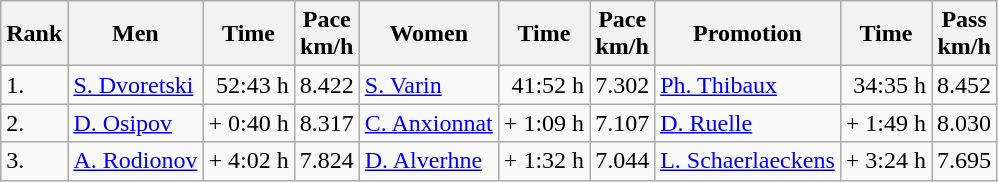<table class="wikitable sortable" BORDER="1" CELLSPACING="0">
<tr ---->
<th>Rank</th>
<th>Men</th>
<th>Time</th>
<th>Pace <br> km/h</th>
<th>Women</th>
<th>Time</th>
<th>Pace <br> km/h</th>
<th>Promotion</th>
<th>Time</th>
<th>Pass<br> km/h</th>
</tr>
<tr ---->
<td>1.</td>
<td> <a href='#'>S. Dvoretski</a></td>
<td align="right">52:43 h</td>
<td style="text-align: center;">8.422</td>
<td> <a href='#'>S. Varin</a></td>
<td align="right">41:52 h</td>
<td style="text-align: center;">7.302</td>
<td> <a href='#'>Ph. Thibaux</a></td>
<td align="right">34:35 h</td>
<td style="text-align: center;">8.452</td>
</tr>
<tr>
<td>2.</td>
<td> <a href='#'>D. Osipov</a></td>
<td>+ 0:40 h</td>
<td style="text-align: center;">8.317</td>
<td> <a href='#'>C. Anxionnat</a></td>
<td>+ 1:09 h</td>
<td style="text-align: center;">7.107</td>
<td> <a href='#'>D. Ruelle</a></td>
<td>+ 1:49 h</td>
<td style="text-align: center;">8.030</td>
</tr>
<tr>
<td>3.</td>
<td> <a href='#'>A. Rodionov</a></td>
<td>+ 4:02 h</td>
<td style="text-align: center;">7.824</td>
<td> <a href='#'>D. Alverhne</a></td>
<td>+ 1:32 h</td>
<td style="text-align: center;">7.044</td>
<td> <a href='#'>L. Schaerlaeckens</a></td>
<td>+ 3:24 h</td>
<td style="text-align: center;">7.695</td>
</tr>
</table>
